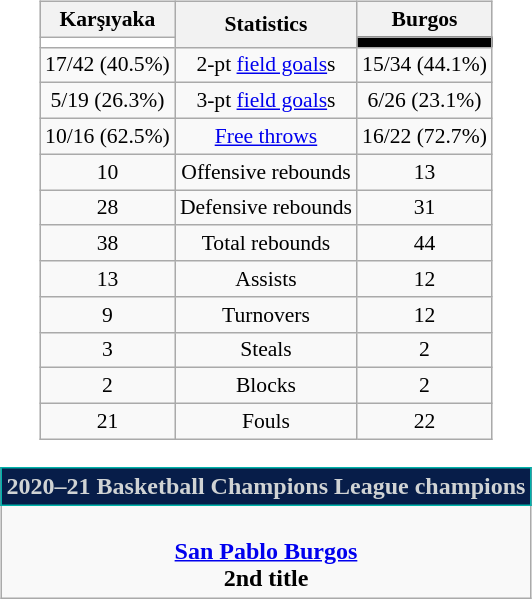<table style="width:100%;">
<tr>
<td valign=top align=right width=33%><br>













</td>
<td style="vertical-align:top; align:center; width:33%;"><br><table style="width:100%;">
<tr>
<td style="width=50%;"></td>
<td></td>
<td style="width=50%;"></td>
</tr>
</table>
<table class="wikitable" style="font-size:90%; text-align:center; margin:auto;" align=center>
<tr>
<th>Karşıyaka</th>
<th rowspan=2>Statistics</th>
<th>Burgos</th>
</tr>
<tr>
<td style="background:#ffffff;"></td>
<td style="background:#000000;"></td>
</tr>
<tr>
<td>17/42 (40.5%)</td>
<td>2-pt <a href='#'>field goals</a>s</td>
<td>15/34 (44.1%)</td>
</tr>
<tr>
<td>5/19 (26.3%)</td>
<td>3-pt <a href='#'>field goals</a>s</td>
<td>6/26 (23.1%)</td>
</tr>
<tr>
<td>10/16 (62.5%)</td>
<td><a href='#'>Free throws</a></td>
<td>16/22 (72.7%)</td>
</tr>
<tr>
<td>10</td>
<td>Offensive rebounds</td>
<td>13</td>
</tr>
<tr>
<td>28</td>
<td>Defensive rebounds</td>
<td>31</td>
</tr>
<tr>
<td>38</td>
<td>Total rebounds</td>
<td>44</td>
</tr>
<tr>
<td>13</td>
<td>Assists</td>
<td>12</td>
</tr>
<tr>
<td>9</td>
<td>Turnovers</td>
<td>12</td>
</tr>
<tr>
<td>3</td>
<td>Steals</td>
<td>2</td>
</tr>
<tr>
<td>2</td>
<td>Blocks</td>
<td>2</td>
</tr>
<tr>
<td>21</td>
<td>Fouls</td>
<td>22</td>
</tr>
</table>
<br><table class=wikitable style="text-align:center; margin:auto">
<tr>
<th style="background: #071D49; color: #D0D3D4; border: 1px solid #00B2A9;">2020–21 Basketball Champions League champions</th>
</tr>
<tr>
<td><br> <strong><a href='#'>San Pablo Burgos</a></strong><br> <strong>2nd title</strong></td>
</tr>
</table>
</td>
<td style="vertical-align:top; align:left; width:33%;"><br>













</td>
</tr>
</table>
